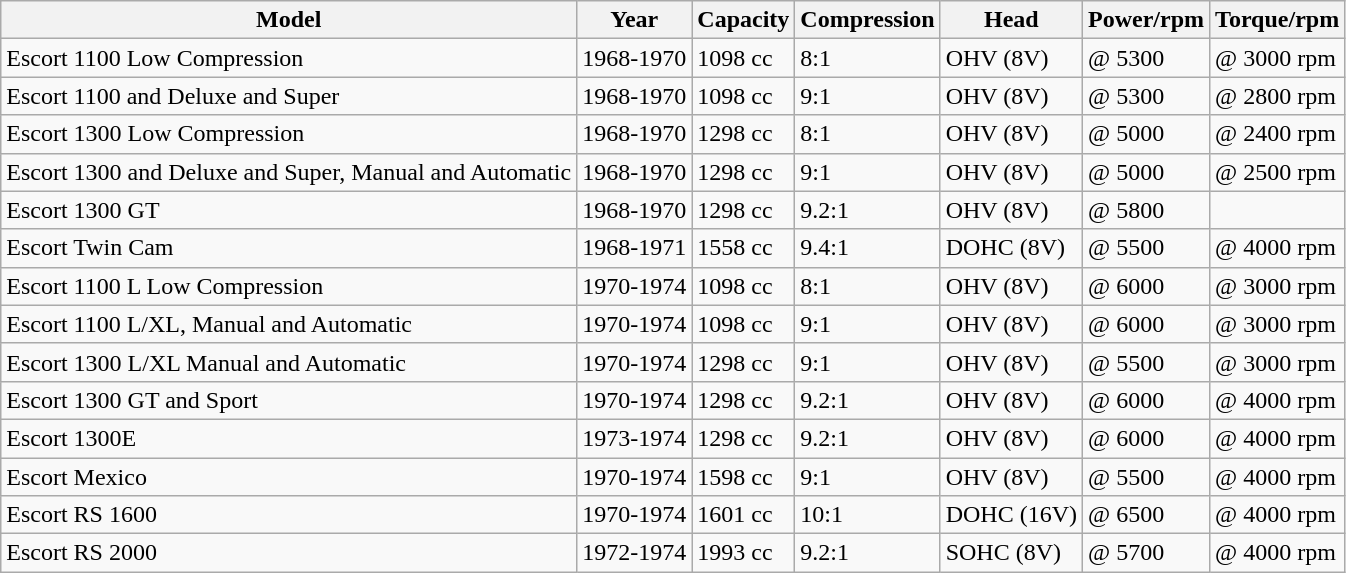<table class="wikitable">
<tr>
<th>Model</th>
<th>Year</th>
<th>Capacity</th>
<th>Compression</th>
<th>Head</th>
<th>Power/rpm</th>
<th>Torque/rpm</th>
</tr>
<tr>
<td>Escort 1100 Low Compression</td>
<td>1968-1970</td>
<td>1098 cc</td>
<td>8:1</td>
<td>OHV (8V)</td>
<td> @ 5300</td>
<td> @ 3000 rpm</td>
</tr>
<tr>
<td>Escort 1100 and Deluxe and Super</td>
<td>1968-1970</td>
<td>1098 cc</td>
<td>9:1</td>
<td>OHV (8V)</td>
<td> @ 5300</td>
<td> @ 2800 rpm</td>
</tr>
<tr>
<td>Escort 1300 Low Compression</td>
<td>1968-1970</td>
<td>1298 cc</td>
<td>8:1</td>
<td>OHV (8V)</td>
<td> @ 5000</td>
<td> @ 2400 rpm</td>
</tr>
<tr>
<td>Escort 1300 and Deluxe and Super, Manual and Automatic</td>
<td>1968-1970</td>
<td>1298 cc</td>
<td>9:1</td>
<td>OHV (8V)</td>
<td> @ 5000</td>
<td> @ 2500 rpm</td>
</tr>
<tr>
<td>Escort 1300 GT</td>
<td>1968-1970</td>
<td>1298 cc</td>
<td>9.2:1</td>
<td>OHV (8V)</td>
<td> @ 5800</td>
<td></td>
</tr>
<tr>
<td>Escort Twin Cam</td>
<td>1968-1971</td>
<td>1558 cc</td>
<td>9.4:1</td>
<td>DOHC (8V)</td>
<td> @ 5500</td>
<td> @ 4000 rpm</td>
</tr>
<tr>
<td>Escort 1100 L Low Compression</td>
<td>1970-1974</td>
<td>1098 cc</td>
<td>8:1</td>
<td>OHV (8V)</td>
<td> @ 6000</td>
<td> @ 3000 rpm</td>
</tr>
<tr>
<td>Escort 1100 L/XL, Manual and Automatic</td>
<td>1970-1974</td>
<td>1098 cc</td>
<td>9:1</td>
<td>OHV (8V)</td>
<td> @ 6000</td>
<td> @ 3000 rpm</td>
</tr>
<tr>
<td>Escort 1300 L/XL Manual and Automatic</td>
<td>1970-1974</td>
<td>1298 cc</td>
<td>9:1</td>
<td>OHV (8V)</td>
<td> @ 5500</td>
<td> @ 3000 rpm</td>
</tr>
<tr>
<td>Escort 1300 GT and Sport</td>
<td>1970-1974</td>
<td>1298 cc</td>
<td>9.2:1</td>
<td>OHV (8V)</td>
<td> @ 6000</td>
<td> @ 4000 rpm</td>
</tr>
<tr>
<td>Escort 1300E</td>
<td>1973-1974</td>
<td>1298 cc</td>
<td>9.2:1</td>
<td>OHV (8V)</td>
<td> @ 6000</td>
<td> @ 4000 rpm</td>
</tr>
<tr>
<td>Escort Mexico</td>
<td>1970-1974</td>
<td>1598 cc</td>
<td>9:1</td>
<td>OHV (8V)</td>
<td> @ 5500</td>
<td> @ 4000 rpm</td>
</tr>
<tr>
<td>Escort RS 1600</td>
<td>1970-1974</td>
<td>1601 cc</td>
<td>10:1</td>
<td>DOHC (16V)</td>
<td> @ 6500</td>
<td> @ 4000 rpm</td>
</tr>
<tr>
<td>Escort RS 2000</td>
<td>1972-1974</td>
<td>1993 cc</td>
<td>9.2:1</td>
<td>SOHC (8V)</td>
<td> @ 5700</td>
<td> @ 4000 rpm</td>
</tr>
</table>
